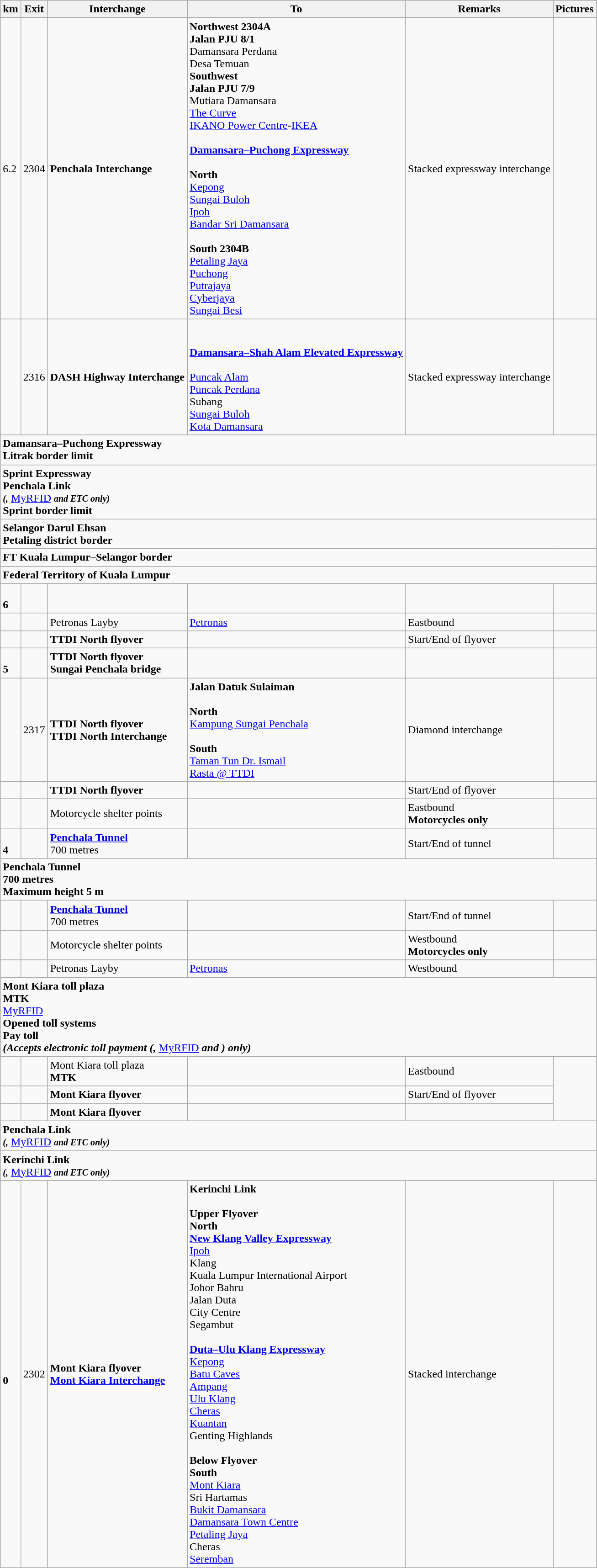<table class="wikitable">
<tr>
<th>km</th>
<th>Exit</th>
<th>Interchange</th>
<th>To</th>
<th>Remarks</th>
<th>Pictures</th>
</tr>
<tr>
<td>6.2</td>
<td>2304</td>
<td><strong>Penchala Interchange</strong></td>
<td><strong>Northwest 2304A</strong><br><strong>Jalan PJU 8/1</strong><br>Damansara Perdana<br>Desa Temuan<br><strong>Southwest</strong><br><strong>Jalan PJU 7/9</strong><br>Mutiara Damansara<br><a href='#'>The Curve</a> <br><a href='#'>IKANO Power Centre</a>-<a href='#'>IKEA</a> <br><br> <strong><a href='#'>Damansara–Puchong Expressway</a></strong><br><br><strong>North</strong><br> <a href='#'>Kepong</a><br> <a href='#'>Sungai Buloh</a><br>  <a href='#'>Ipoh</a><br> <a href='#'>Bandar Sri Damansara</a><br><br><strong>South 2304B</strong><br> <a href='#'>Petaling Jaya</a><br> <a href='#'>Puchong</a><br> <a href='#'>Putrajaya</a><br> <a href='#'>Cyberjaya</a><br> <a href='#'>Sungai Besi</a></td>
<td>Stacked expressway interchange</td>
<td></td>
</tr>
<tr>
<td></td>
<td>2316</td>
<td><strong>DASH Highway Interchange</strong></td>
<td><br><br><strong><a href='#'>Damansara–Shah Alam Elevated Expressway</a></strong><br><br><a href='#'>Puncak Alam</a><br><a href='#'>Puncak Perdana</a><br>Subang<br><a href='#'>Sungai Buloh</a><br><a href='#'>Kota Damansara</a><br></td>
<td>Stacked expressway interchange</td>
<td></td>
</tr>
<tr>
<td style="width:600px" colspan="7" style="text-align:center; background:green;"><strong><span> Damansara–Puchong Expressway <br>Litrak border limit</span></strong></td>
</tr>
<tr>
<td style="width:600px" colspan="7" style="text-align:center; background:green;"><strong><span> Sprint Expressway<br>Penchala Link<br><small><em>(,</em></small></span></strong> <a href='#'><span>My</span><span>RFID</span></a><strong><span> <small><em>and  ETC only)</em></small><br>Sprint border limit</span></strong></td>
</tr>
<tr>
<td style="width:600px" colspan="7" style="text-align:center; background:green;"><strong><span>Selangor Darul Ehsan<br>Petaling district border</span></strong></td>
</tr>
<tr>
<td style="width:600px" colspan="7" style="text-align:center; background:yellow;"><strong><span>FT Kuala Lumpur–Selangor border</span></strong></td>
</tr>
<tr>
<td style="width:600px" colspan="7" style="text-align:center; background:green;"><strong><span>Federal Territory of Kuala Lumpur</span></strong></td>
</tr>
<tr>
<td><br><strong>6</strong></td>
<td></td>
<td></td>
<td></td>
<td></td>
<td></td>
</tr>
<tr>
<td></td>
<td></td>
<td> Petronas Layby</td>
<td>  <a href='#'>Petronas</a></td>
<td>Eastbound</td>
<td></td>
</tr>
<tr>
<td></td>
<td></td>
<td><strong>TTDI North flyover</strong></td>
<td></td>
<td>Start/End of flyover</td>
<td></td>
</tr>
<tr>
<td><br><strong>5</strong></td>
<td></td>
<td><strong>TTDI North flyover</strong><br><strong>Sungai Penchala bridge</strong></td>
<td></td>
<td></td>
<td></td>
</tr>
<tr>
<td></td>
<td>2317</td>
<td><strong>TTDI North flyover</strong><br><strong>TTDI North Interchange</strong></td>
<td><strong>Jalan Datuk Sulaiman</strong><br><br><strong>North</strong><br><a href='#'>Kampung Sungai Penchala</a><br><br><strong>South</strong><br><a href='#'>Taman Tun Dr. Ismail</a><br><a href='#'>Rasta @ TTDI</a> </td>
<td>Diamond interchange</td>
<td></td>
</tr>
<tr>
<td></td>
<td></td>
<td><strong>TTDI North flyover</strong></td>
<td></td>
<td>Start/End of flyover</td>
<td></td>
</tr>
<tr>
<td></td>
<td></td>
<td> Motorcycle shelter points</td>
<td></td>
<td>Eastbound<br><strong>Motorcycles only</strong></td>
<td></td>
</tr>
<tr>
<td><br><strong>4</strong></td>
<td></td>
<td><strong><a href='#'>Penchala Tunnel</a></strong><br>700 metres</td>
<td></td>
<td>Start/End of tunnel</td>
<td></td>
</tr>
<tr>
<td style="width:600px" colspan="7" style="text-align:center; background:green;"><strong><span>Penchala Tunnel<br>700 metres<br>Maximum height 5 m</span></strong></td>
</tr>
<tr>
<td></td>
<td></td>
<td><strong><a href='#'>Penchala Tunnel</a></strong><br>700 metres</td>
<td></td>
<td>Start/End of tunnel</td>
<td></td>
</tr>
<tr>
<td></td>
<td></td>
<td> Motorcycle shelter points</td>
<td></td>
<td>Westbound<br><strong>Motorcycles only</strong></td>
<td></td>
</tr>
<tr>
<td></td>
<td></td>
<td> Petronas Layby</td>
<td>  <a href='#'>Petronas</a></td>
<td>Westbound</td>
<td></td>
</tr>
<tr>
<td style="width:600px" colspan="7" style="text-align:center; background:green;"><strong><span>Mont Kiara toll plaza<br>MTK<br></span></strong><a href='#'><span>My</span><span>RFID</span></a> <strong><span>      <br>Opened toll systems<br>Pay toll<br><em>(Accepts electronic toll payment (,</em></span></strong> <a href='#'><span>My</span><span>RFID</span></a> <strong><span><em>and ) only)</em></span></strong></td>
</tr>
<tr>
<td></td>
<td></td>
<td> Mont Kiara toll plaza<br><strong>MTK</strong></td>
<td></td>
<td>Eastbound</td>
</tr>
<tr>
<td></td>
<td></td>
<td><strong>Mont Kiara flyover</strong></td>
<td></td>
<td>Start/End of flyover</td>
</tr>
<tr>
<td></td>
<td></td>
<td><strong>Mont Kiara flyover</strong></td>
<td></td>
<td></td>
</tr>
<tr>
<td style="width:600px" colspan="6" style="text-align:center; background:green;"><strong><span> Penchala Link<br><small><em>(,</em></small></span></strong> <a href='#'><span>My</span><span>RFID</span></a><strong><span> <small><em>and  ETC only)</em></small></span></strong></td>
</tr>
<tr>
<td style="width:600px" colspan="6" style="text-align:center; background:green;"><strong><span> Kerinchi Link<br><small><em>(,</em></small></span></strong> <a href='#'><span>My</span><span>RFID</span></a><strong><span> <small><em>and  ETC only)</em></small></span></strong></td>
</tr>
<tr>
<td><br><strong>0</strong></td>
<td>2302</td>
<td><strong>Mont Kiara flyover</strong><br><strong><a href='#'>Mont Kiara Interchange</a></strong></td>
<td> <strong>Kerinchi Link</strong><br><br><strong>Upper Flyover</strong><br><strong>North</strong><br>  <strong><a href='#'>New Klang Valley Expressway</a></strong><br>  <a href='#'>Ipoh</a><br>  Klang<br>  Kuala Lumpur International Airport <br>  Johor Bahru<br>Jalan Duta<br>City Centre<br>Segambut<br><br>  <strong><a href='#'>Duta–Ulu Klang Expressway</a></strong><br><a href='#'>Kepong</a><br><a href='#'>Batu Caves</a><br><a href='#'>Ampang</a><br><a href='#'>Ulu Klang</a><br> <a href='#'>Cheras</a><br>   <a href='#'>Kuantan</a><br>   Genting Highlands<br><br><strong>Below Flyover</strong><br><strong>South</strong><br> <a href='#'>Mont Kiara</a><br> Sri Hartamas<br> <a href='#'>Bukit Damansara</a><br> <a href='#'>Damansara Town Centre</a><br> <a href='#'>Petaling Jaya</a><br> Cheras<br>  <a href='#'>Seremban</a></td>
<td>Stacked interchange</td>
</tr>
</table>
